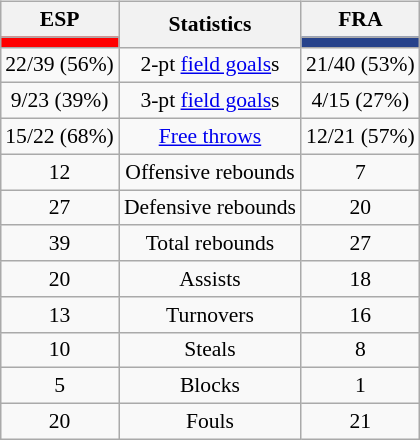<table style="width:100%;">
<tr>
<td valign=top align=right width=33%><br>













</td>
<td style="vertical-align:top; align:center; width:33%;"><br><table style="width:100%;">
<tr>
<td style="width=50%;"></td>
<td></td>
<td style="width=50%;"></td>
</tr>
</table>
<table class="wikitable" style="font-size:90%; text-align:center; margin:auto;" align=center>
<tr>
<th>ESP</th>
<th rowspan=2>Statistics</th>
<th>FRA</th>
</tr>
<tr>
<td style="background:#FF0000;"></td>
<td style="background:#26428B;"></td>
</tr>
<tr>
<td>22/39 (56%)</td>
<td>2-pt <a href='#'>field goals</a>s</td>
<td>21/40 (53%)</td>
</tr>
<tr>
<td>9/23 (39%)</td>
<td>3-pt <a href='#'>field goals</a>s</td>
<td>4/15 (27%)</td>
</tr>
<tr>
<td>15/22 (68%)</td>
<td><a href='#'>Free throws</a></td>
<td>12/21 (57%)</td>
</tr>
<tr>
<td>12</td>
<td>Offensive rebounds</td>
<td>7</td>
</tr>
<tr>
<td>27</td>
<td>Defensive rebounds</td>
<td>20</td>
</tr>
<tr>
<td>39</td>
<td>Total rebounds</td>
<td>27</td>
</tr>
<tr>
<td>20</td>
<td>Assists</td>
<td>18</td>
</tr>
<tr>
<td>13</td>
<td>Turnovers</td>
<td>16</td>
</tr>
<tr>
<td>10</td>
<td>Steals</td>
<td>8</td>
</tr>
<tr>
<td>5</td>
<td>Blocks</td>
<td>1</td>
</tr>
<tr>
<td>20</td>
<td>Fouls</td>
<td>21</td>
</tr>
</table>
</td>
<td style="vertical-align:top; align:left; width:33%;"><br>













</td>
</tr>
</table>
